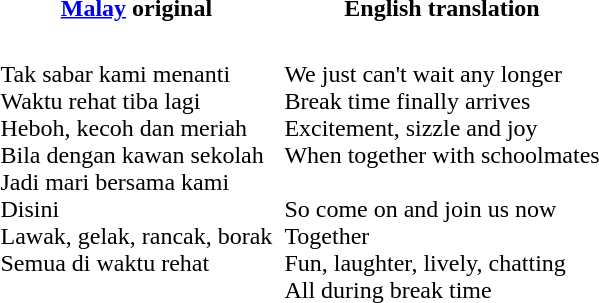<table cellpadding="3">
<tr>
<th><a href='#'>Malay</a> original</th>
<th>English translation</th>
<td></td>
</tr>
<tr style="vertical-align:top; white-space:nowrap;">
<td><br>Tak sabar kami menanti<br>
Waktu rehat tiba lagi<br>
Heboh, kecoh dan meriah<br>
Bila dengan kawan sekolah<br>Jadi mari bersama kami<br>
Disini<br>
Lawak, gelak, rancak, borak<br>
Semua di waktu rehat<br></td>
<td><br>We just can't wait any longer<br>
Break time finally arrives<br>
Excitement, sizzle and joy<br>
When together with schoolmates<br>
<br>
So come on and join us now<br>
Together<br>
Fun, laughter, lively, chatting<br>
All during break time<br></td>
</tr>
</table>
